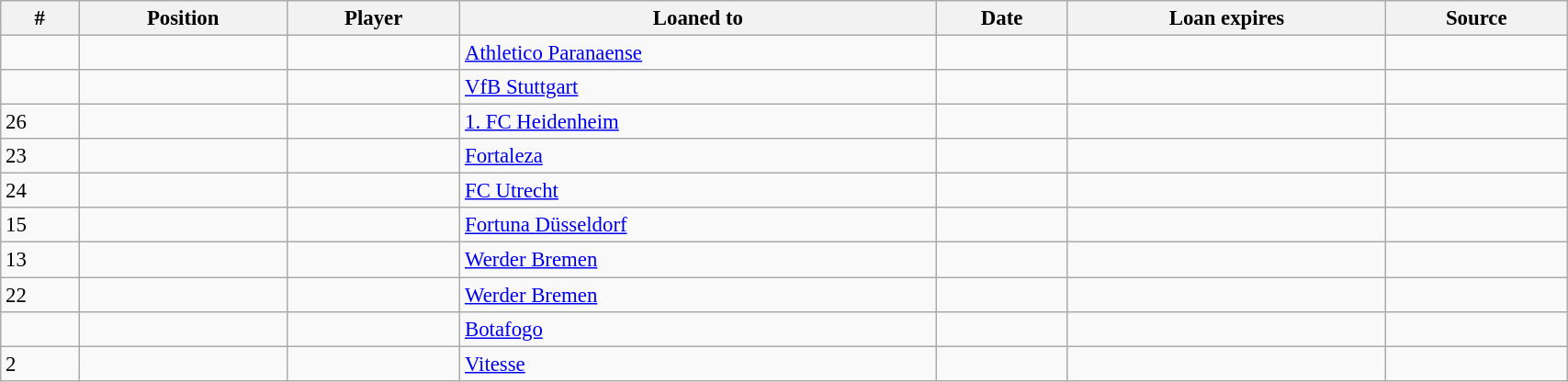<table class="wikitable sortable" style="width:90%; text-align:center; font-size:95%; text-align:left;">
<tr>
<th>#</th>
<th>Position</th>
<th>Player</th>
<th>Loaned to</th>
<th>Date</th>
<th>Loan expires</th>
<th>Source</th>
</tr>
<tr>
<td></td>
<td></td>
<td></td>
<td> <a href='#'>Athletico Paranaense</a></td>
<td></td>
<td></td>
<td></td>
</tr>
<tr>
<td></td>
<td></td>
<td></td>
<td> <a href='#'>VfB Stuttgart</a></td>
<td></td>
<td></td>
<td></td>
</tr>
<tr>
<td>26</td>
<td></td>
<td></td>
<td> <a href='#'>1. FC Heidenheim</a></td>
<td></td>
<td></td>
<td></td>
</tr>
<tr>
<td>23</td>
<td></td>
<td></td>
<td> <a href='#'>Fortaleza</a></td>
<td></td>
<td></td>
<td></td>
</tr>
<tr>
<td>24</td>
<td></td>
<td></td>
<td> <a href='#'>FC Utrecht</a></td>
<td></td>
<td></td>
<td></td>
</tr>
<tr>
<td>15</td>
<td></td>
<td></td>
<td> <a href='#'>Fortuna Düsseldorf</a></td>
<td></td>
<td></td>
<td></td>
</tr>
<tr>
<td>13</td>
<td></td>
<td></td>
<td> <a href='#'>Werder Bremen</a></td>
<td></td>
<td></td>
<td></td>
</tr>
<tr>
<td>22</td>
<td></td>
<td></td>
<td> <a href='#'>Werder Bremen</a></td>
<td></td>
<td></td>
<td></td>
</tr>
<tr>
<td></td>
<td></td>
<td></td>
<td> <a href='#'>Botafogo</a></td>
<td></td>
<td></td>
<td></td>
</tr>
<tr>
<td>2</td>
<td></td>
<td></td>
<td> <a href='#'>Vitesse</a></td>
<td></td>
<td></td>
<td></td>
</tr>
</table>
